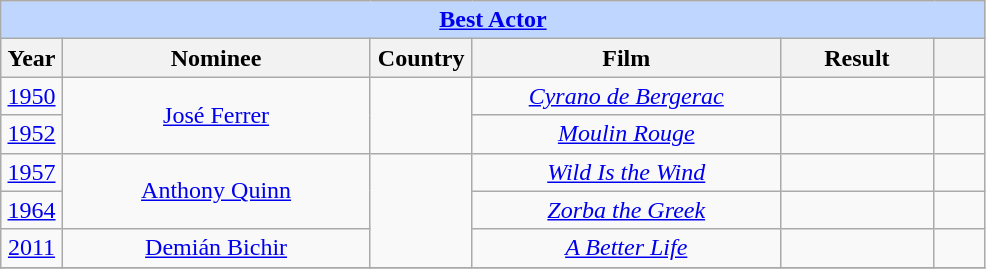<table class="wikitable" style="text-align: center">
<tr style="background:#bfd7ff;">
<td colspan="7" style="text-align:center;"><strong><a href='#'>Best Actor</a></strong></td>
</tr>
<tr style="background:#ebf5ff;">
<th width="6%" scope="col">Year</th>
<th width="30%" scope="col">Nominee</th>
<th width="10%" scope="col">Country</th>
<th width="30%" scope="col">Film</th>
<th width="15%" scope="col">Result</th>
<th width="5%" scope="col" class="unsortable"></th>
</tr>
<tr>
<td align="center"><a href='#'>1950</a></td>
<td rowspan="2"><a href='#'>José Ferrer</a></td>
<td rowspan="2"></td>
<td><em><a href='#'>Cyrano de Bergerac</a></em></td>
<td></td>
<td></td>
</tr>
<tr>
<td style="text-align: center"><a href='#'>1952</a></td>
<td><em><a href='#'>Moulin Rouge</a></em></td>
<td></td>
<td></td>
</tr>
<tr>
<td style="text-align: center"><a href='#'>1957</a></td>
<td rowspan="2"><a href='#'>Anthony Quinn</a></td>
<td rowspan=3></td>
<td><em><a href='#'>Wild Is the Wind</a></em></td>
<td></td>
<td></td>
</tr>
<tr>
<td style="text-align: center"><a href='#'>1964</a></td>
<td><em><a href='#'>Zorba the Greek</a></em></td>
<td></td>
<td></td>
</tr>
<tr>
<td style="text-align: center"><a href='#'>2011</a></td>
<td><a href='#'>Demián Bichir</a></td>
<td><em><a href='#'>A Better Life</a></em></td>
<td></td>
<td></td>
</tr>
<tr>
</tr>
</table>
